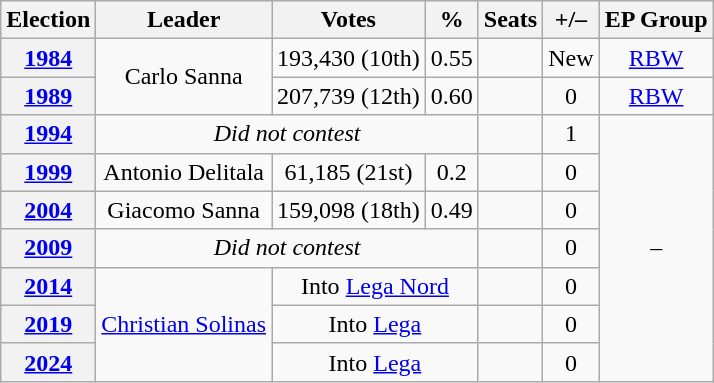<table class="wikitable" style="text-align:center">
<tr>
<th>Election</th>
<th>Leader</th>
<th>Votes</th>
<th>%</th>
<th>Seats</th>
<th>+/–</th>
<th>EP Group</th>
</tr>
<tr>
<th><a href='#'>1984</a></th>
<td rowspan="2">Carlo Sanna</td>
<td>193,430 (10th)</td>
<td>0.55</td>
<td></td>
<td>New</td>
<td><a href='#'>RBW</a></td>
</tr>
<tr>
<th><a href='#'>1989</a></th>
<td>207,739 (12th)</td>
<td>0.60</td>
<td></td>
<td> 0</td>
<td><a href='#'>RBW</a></td>
</tr>
<tr>
<th><a href='#'>1994</a></th>
<td colspan="3"><em>Did not contest</em></td>
<td></td>
<td> 1</td>
<td rowspan="7">–</td>
</tr>
<tr>
<th><a href='#'>1999</a></th>
<td>Antonio Delitala</td>
<td>61,185 (21st)</td>
<td>0.2</td>
<td></td>
<td> 0</td>
</tr>
<tr>
<th><a href='#'>2004</a></th>
<td>Giacomo Sanna</td>
<td>159,098 (18th)</td>
<td>0.49</td>
<td></td>
<td> 0</td>
</tr>
<tr>
<th><a href='#'>2009</a></th>
<td colspan="3"><em>Did not contest</em></td>
<td></td>
<td> 0</td>
</tr>
<tr>
<th><a href='#'>2014</a></th>
<td rowspan="3"><a href='#'>Christian Solinas</a></td>
<td colspan="2">Into <a href='#'>Lega Nord</a></td>
<td></td>
<td> 0</td>
</tr>
<tr>
<th><a href='#'>2019</a></th>
<td colspan="2">Into <a href='#'>Lega</a></td>
<td></td>
<td> 0</td>
</tr>
<tr>
<th><a href='#'>2024</a></th>
<td colspan="2">Into <a href='#'>Lega</a></td>
<td></td>
<td> 0</td>
</tr>
</table>
